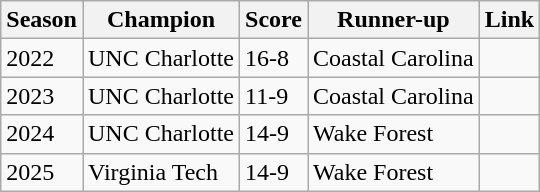<table class="wikitable">
<tr>
<th>Season</th>
<th>Champion</th>
<th>Score</th>
<th>Runner-up</th>
<th>Link</th>
</tr>
<tr>
<td>2022</td>
<td>UNC Charlotte</td>
<td>16-8</td>
<td>Coastal Carolina</td>
<td></td>
</tr>
<tr>
<td>2023</td>
<td>UNC Charlotte</td>
<td>11-9</td>
<td>Coastal Carolina</td>
<td></td>
</tr>
<tr>
<td>2024</td>
<td>UNC Charlotte</td>
<td>14-9</td>
<td>Wake Forest</td>
<td></td>
</tr>
<tr>
<td>2025</td>
<td>Virginia Tech</td>
<td>14-9</td>
<td>Wake Forest</td>
<td></td>
</tr>
</table>
